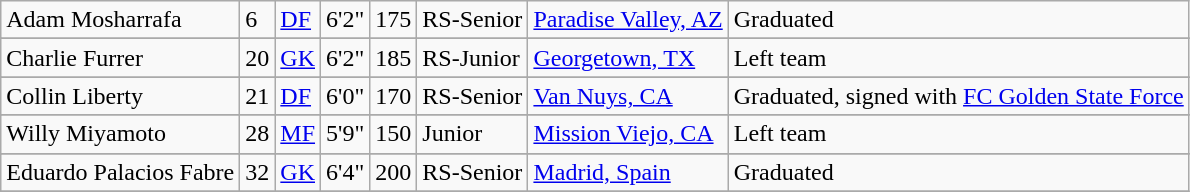<table class="wikitable sortable" border="1">
<tr>
<td>Adam Mosharrafa</td>
<td>6</td>
<td><a href='#'>DF</a></td>
<td>6'2"</td>
<td>175</td>
<td>RS-Senior</td>
<td><a href='#'>Paradise Valley, AZ</a></td>
<td>Graduated</td>
</tr>
<tr>
</tr>
<tr>
<td>Charlie Furrer</td>
<td>20</td>
<td><a href='#'>GK</a></td>
<td>6'2"</td>
<td>185</td>
<td>RS-Junior</td>
<td><a href='#'>Georgetown, TX</a></td>
<td>Left team</td>
</tr>
<tr>
</tr>
<tr>
<td>Collin Liberty</td>
<td>21</td>
<td><a href='#'>DF</a></td>
<td>6'0"</td>
<td>170</td>
<td>RS-Senior</td>
<td><a href='#'>Van Nuys, CA</a></td>
<td>Graduated, signed with <a href='#'>FC Golden State Force</a></td>
</tr>
<tr>
</tr>
<tr>
<td>Willy Miyamoto</td>
<td>28</td>
<td><a href='#'>MF</a></td>
<td>5'9"</td>
<td>150</td>
<td>Junior</td>
<td><a href='#'>Mission Viejo, CA</a></td>
<td>Left team</td>
</tr>
<tr>
</tr>
<tr>
<td>Eduardo Palacios Fabre</td>
<td>32</td>
<td><a href='#'>GK</a></td>
<td>6'4"</td>
<td>200</td>
<td>RS-Senior</td>
<td><a href='#'>Madrid, Spain</a></td>
<td>Graduated</td>
</tr>
<tr>
</tr>
</table>
